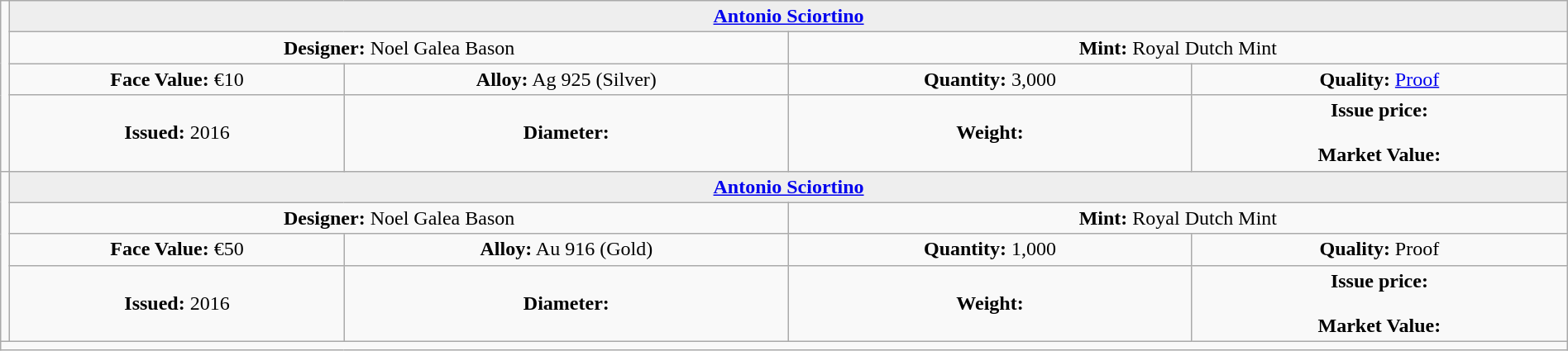<table class="wikitable" width=100%>
<tr>
<td rowspan=4 width="330px" nowrap align=center></td>
<th colspan="4" align=center style="background:#eeeeee;"><a href='#'>Antonio Sciortino</a></th>
</tr>
<tr>
<td colspan="2" width="50%" align=center><strong>Designer:</strong> Noel Galea Bason</td>
<td colspan="2" width="50%" align=center><strong>Mint:</strong> Royal Dutch Mint</td>
</tr>
<tr>
<td align=center><strong>Face Value:</strong> €10</td>
<td align=center><strong>Alloy:</strong> Ag 925 (Silver)</td>
<td align=center><strong>Quantity:</strong> 3,000</td>
<td align=center><strong>Quality:</strong> <a href='#'>Proof</a></td>
</tr>
<tr>
<td align=center><strong>Issued:</strong> 2016</td>
<td align=center><strong>Diameter:</strong> </td>
<td align=center><strong>Weight:</strong> </td>
<td align=center><strong>Issue price:</strong><br><br>
<strong>Market Value:</strong></td>
</tr>
<tr>
<td rowspan=4 width="330px" nowrap align=center></td>
<th colspan="4" align=center style="background:#eeeeee;"><a href='#'>Antonio Sciortino</a></th>
</tr>
<tr>
<td colspan="2" width="50%" align=center><strong>Designer:</strong> Noel Galea Bason</td>
<td colspan="2" width="50%" align=center><strong>Mint:</strong> Royal Dutch  Mint</td>
</tr>
<tr>
<td align=center><strong>Face Value:</strong> €50</td>
<td align=center><strong>Alloy:</strong> Au 916 (Gold)</td>
<td align=center><strong>Quantity:</strong> 1,000</td>
<td align=center><strong>Quality:</strong> Proof</td>
</tr>
<tr>
<td align=center><strong>Issued:</strong> 2016</td>
<td align=center><strong>Diameter:</strong> </td>
<td align=center><strong>Weight:</strong> </td>
<td align=center><strong>Issue price:</strong><br><br>
<strong>Market Value:</strong></td>
</tr>
<tr>
<td colspan="5" align=left></td>
</tr>
</table>
